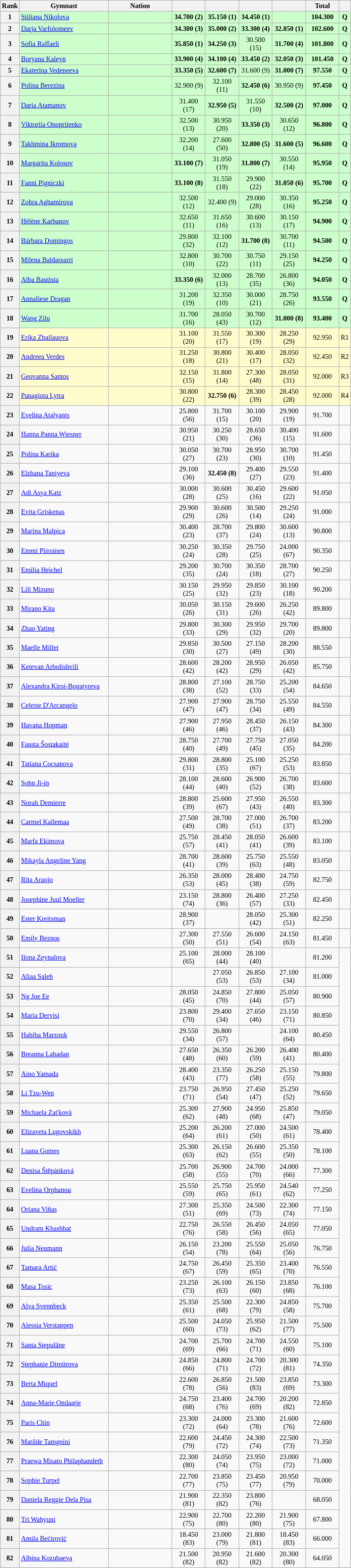<table class="wikitable sortable" style="text-align:center; font-size:85%">
<tr>
<th scope="col" style="width:20px;">Rank</th>
<th ! scope="col" style="width:170px;">Gymnast</th>
<th ! scope="col" style="width:120px;">Nation</th>
<th ! scope="col" style="width:60px;"></th>
<th ! scope="col" style="width:60px;"></th>
<th ! scope="col" style="width:60px;"></th>
<th ! scope="col" style="width:60px;"></th>
<th ! scope="col" style="width:60px;">Total</th>
<th></th>
</tr>
<tr bgcolor=#ccffcc>
<th scope=row>1</th>
<td align=left><a href='#'>Stiliana Nikolova</a></td>
<td style="text-align:left;"></td>
<td><strong>34.700 (2)</strong></td>
<td><strong>35.150 (1)</strong></td>
<td><strong> 34.450 (1)</strong></td>
<td></td>
<td><strong>104.300</strong></td>
<td><strong>Q</strong></td>
</tr>
<tr bgcolor=#ccffcc>
<th scope=row>2</th>
<td align=left><a href='#'>Darja Varfolomeev</a></td>
<td style="text-align:left;"></td>
<td><strong>34.300 (3)</strong></td>
<td><strong>35.000 (2)</strong></td>
<td><strong>33.300 (4)</strong></td>
<td><strong> 32.850 (1)</strong></td>
<td><strong>102.600</strong></td>
<td><strong>Q</strong></td>
</tr>
<tr bgcolor=#ccffcc>
<th scope=row>3</th>
<td align=left><a href='#'>Sofia Raffaeli</a></td>
<td style="text-align:left;"></td>
<td><strong>35.850 (1)</strong></td>
<td><strong>34.250 (3)</strong></td>
<td>30.500 (15)</td>
<td><strong>31.700 (4)</strong></td>
<td><strong>101.800</strong></td>
<td><strong>Q</strong></td>
</tr>
<tr bgcolor=#ccffcc>
<th scope=row>4</th>
<td align=left><a href='#'>Boryana Kaleyn</a></td>
<td style="text-align:left;"></td>
<td><strong>33.900 (4)</strong></td>
<td><strong>34.100 (4)</strong></td>
<td><strong>33.450 (2)</strong></td>
<td><strong>32.050 (3)</strong></td>
<td><strong>101.450</strong></td>
<td><strong>Q</strong></td>
</tr>
<tr bgcolor=#ccffcc>
<th scope=row>5</th>
<td align=left><a href='#'>Ekaterina Vedeneeva</a></td>
<td style="text-align:left;"></td>
<td><strong>33.350 (5)</strong></td>
<td><strong>32.600 (7)</strong></td>
<td>31.600 (9)</td>
<td><strong>31.000 (7)</strong></td>
<td><strong>97.550</strong></td>
<td><strong>Q</strong></td>
</tr>
<tr bgcolor=#ccffcc>
<th scope=row>6</th>
<td align=left><a href='#'>Polina Berezina</a></td>
<td style="text-align:left;"></td>
<td>32.900 (9)</td>
<td>32.100 (11)</td>
<td><strong>32.450 (6)</strong></td>
<td>30.950 (9)</td>
<td><strong>97.450</strong></td>
<td><strong>Q</strong></td>
</tr>
<tr bgcolor=#ccffcc>
<th scope=row>7</th>
<td align=left><a href='#'>Daria Atamanov</a></td>
<td style="text-align:left;"></td>
<td>31.400 (17)</td>
<td><strong>32.950 (5)</strong></td>
<td>31.550 (10)</td>
<td><strong>32.500 (2)</strong></td>
<td><strong>97.000</strong></td>
<td><strong>Q</strong></td>
</tr>
<tr bgcolor=#ccffcc>
<th scope=row>8</th>
<td align=left><a href='#'>Viktoriia Onopriienko</a></td>
<td style="text-align:left;"></td>
<td>32.500 (13)</td>
<td>30.950 (20)</td>
<td><strong>33.350 (3)</strong></td>
<td>30.650 (12)</td>
<td><strong>96.800</strong></td>
<td><strong>Q</strong></td>
</tr>
<tr bgcolor=#ccffcc>
<th scope=row>9</th>
<td align=left><a href='#'>Takhmina Ikromova</a></td>
<td style="text-align:left;"></td>
<td>32.200 (14)</td>
<td>27.600 (50)</td>
<td><strong>32.800 (5)</strong></td>
<td><strong>31.600 (5)</strong></td>
<td><strong>96.600</strong></td>
<td><strong>Q</strong></td>
</tr>
<tr bgcolor=#ccffcc>
<th scope=row>10</th>
<td align=left><a href='#'>Margarita Kolosov</a></td>
<td style="text-align:left;"></td>
<td><strong>33.100 (7)</strong></td>
<td>31.050 (19)</td>
<td><strong>31.800 (7)</strong></td>
<td>30.550 (14)</td>
<td><strong>95.950</strong></td>
<td><strong>Q</strong></td>
</tr>
<tr bgcolor=#ccffcc>
<th scope=row>11</th>
<td align=left><a href='#'>Fanni Pigniczki</a></td>
<td style="text-align:left;"></td>
<td><strong>33.100 (8)</strong></td>
<td>31.550 (18)</td>
<td>29.900 (22)</td>
<td><strong>31.050 (6)</strong></td>
<td><strong>95.700</strong></td>
<td><strong>Q</strong></td>
</tr>
<tr bgcolor=#ccffcc>
<th scope=row>12</th>
<td align=left><a href='#'>Zohra Aghamirova</a></td>
<td style="text-align:left;"></td>
<td>32.500 (12)</td>
<td>32.400 (9)</td>
<td>29.000 (28)</td>
<td>30.350 (16)</td>
<td><strong>95.250</strong></td>
<td><strong>Q</strong></td>
</tr>
<tr bgcolor=#ccffcc>
<th scope=row>13</th>
<td align=left><a href='#'>Hélène Karbanov</a></td>
<td style="text-align:left;"></td>
<td>32.650 (11)</td>
<td>31.650 (16)</td>
<td>30.600 (13)</td>
<td>30.150 (17)</td>
<td><strong>94.900</strong></td>
<td><strong>Q</strong></td>
</tr>
<tr bgcolor=#ccffcc>
<th scope=row>14</th>
<td align=left><a href='#'>Bárbara Domingos</a></td>
<td style="text-align:left;"></td>
<td>29.800 (32)</td>
<td>32.100 (12)</td>
<td><strong>31.700 (8)</strong></td>
<td>30.700 (11)</td>
<td><strong>94.500</strong></td>
<td><strong>Q</strong></td>
</tr>
<tr bgcolor=#ccffcc>
<th scope=row>15</th>
<td align=left><a href='#'>Milena Baldassarri</a></td>
<td style="text-align:left;"></td>
<td>32.800 (10)</td>
<td>30.700 (22)</td>
<td>30.750 (11)</td>
<td>29.150 (25)</td>
<td><strong>94.250</strong></td>
<td><strong>Q</strong></td>
</tr>
<tr bgcolor=#ccffcc>
<th scope=row>16</th>
<td align=left><a href='#'>Alba Bautista</a></td>
<td style="text-align:left;"></td>
<td><strong>33.350 (6)</strong></td>
<td>32.000 (13)</td>
<td>28.700 (35)</td>
<td>26.800 (36)</td>
<td><strong>94.050</strong></td>
<td><strong>Q</strong></td>
</tr>
<tr bgcolor=#ccffcc>
<th scope=row>17</th>
<td align=left><a href='#'>Annaliese Dragan</a></td>
<td style="text-align:left;"></td>
<td>31.200 (19)</td>
<td>32.350 (10)</td>
<td>30.000 (21)</td>
<td>28.750 (26)</td>
<td><strong>93.550</strong></td>
<td><strong>Q</strong></td>
</tr>
<tr bgcolor=#ccffcc>
<th scope=row>18</th>
<td align=left><a href='#'>Wang Zilu</a></td>
<td style="text-align:left;"></td>
<td>31.700 (16)</td>
<td>28.050 (43)</td>
<td>30.700 (12)</td>
<td><strong>31.000 (8)</strong></td>
<td><strong>93.400</strong></td>
<td><strong>Q</strong></td>
</tr>
<tr bgcolor=#fffccc>
<th scope=row>19</th>
<td align=left><a href='#'>Erika Zhailauova</a></td>
<td style="text-align:left;"></td>
<td>31.100 (20)</td>
<td>31.550 (17)</td>
<td>30.300 (19)</td>
<td>28.250 (29)</td>
<td>92.950</td>
<td>R1</td>
</tr>
<tr bgcolor=#fffccc>
<th scope=row>20</th>
<td align=left><a href='#'>Andreea Verdes</a></td>
<td style="text-align:left;"></td>
<td>31.250 (18)</td>
<td>30.800 (21)</td>
<td>30.400 (17)</td>
<td>28.050 (32)</td>
<td>92.450</td>
<td>R2</td>
</tr>
<tr bgcolor=#fffccc>
<th scope=row>21</th>
<td align=left><a href='#'>Geovanna Santos</a></td>
<td style="text-align:left;"></td>
<td>32.150 (15)</td>
<td>31.800 (14)</td>
<td>27.300 (48)</td>
<td>28.050 (31)</td>
<td>92.000</td>
<td>R3</td>
</tr>
<tr bgcolor=#fffccc>
<th scope=row>22</th>
<td align=left><a href='#'>Panagiota Lytra</a></td>
<td style="text-align:left;"></td>
<td>30.800 (22)</td>
<td><strong>32.750 (6)</strong></td>
<td>28.300 (39)</td>
<td>28.450 (28)</td>
<td>92.000</td>
<td>R4</td>
</tr>
<tr>
<th scope=row>23</th>
<td align=left><a href='#'>Evelina Atalyants</a></td>
<td align=left></td>
<td>25.800 (56)</td>
<td>31.700 (15)</td>
<td>30.100 (20)</td>
<td>29.900 (19)</td>
<td>91.700</td>
<td></td>
</tr>
<tr>
<th scope=row>24</th>
<td align=left><a href='#'>Hanna Panna Wiesner</a></td>
<td align=left></td>
<td>30.950 (21)</td>
<td>30.250 (30)</td>
<td>28.650 (36)</td>
<td>30.400 (15)</td>
<td>91.600</td>
<td></td>
</tr>
<tr>
<th scope=row>25</th>
<td align=left><a href='#'>Polina Karika</a></td>
<td align=left></td>
<td>30.050 (27)</td>
<td>30.700 (23)</td>
<td>28.950 (30)</td>
<td>30.700 (10)</td>
<td>91.450</td>
<td></td>
</tr>
<tr>
<th scope=row>26</th>
<td align=left><a href='#'>Elzhana Taniyeva</a></td>
<td align=left></td>
<td>29.100 (36)</td>
<td><strong>32.450 (8)</strong></td>
<td>29.400 (27)</td>
<td>29.550 (23)</td>
<td>91.400</td>
<td></td>
</tr>
<tr>
<th scope=row>27</th>
<td align=left><a href='#'>Adi Asya Katz</a></td>
<td align=left></td>
<td>30.000 (28)</td>
<td>30.600 (25)</td>
<td>30.450 (16)</td>
<td>29.600 (22)</td>
<td>91.050</td>
<td></td>
</tr>
<tr>
<th scope=row>28</th>
<td align=left><a href='#'>Evita Griskenas</a></td>
<td align=left></td>
<td>29.900 (29)</td>
<td>30.600 (26)</td>
<td>30.500 (14)</td>
<td>29.250 (24)</td>
<td>91.000</td>
<td></td>
</tr>
<tr>
<th scope=row>29</th>
<td align=left><a href='#'>Marina Malpica</a></td>
<td align=left></td>
<td>30.400 (23)</td>
<td>28.700 (37)</td>
<td>29.800 (24)</td>
<td>30.600 (13)</td>
<td>90.800</td>
<td></td>
</tr>
<tr>
<th scope=row>30</th>
<td align=left><a href='#'>Emmi Piiroinen</a></td>
<td align=left></td>
<td>30.250 (24)</td>
<td>30.350 (28)</td>
<td>29.750 (25)</td>
<td>24.000 (67)</td>
<td>90.350</td>
<td></td>
</tr>
<tr>
<th scope=row>31</th>
<td align=left><a href='#'>Emilia Heichel</a></td>
<td align=left></td>
<td>29.200 (35)</td>
<td>30.700 (24)</td>
<td>30.350 (18)</td>
<td>28.700 (27)</td>
<td>90.250</td>
<td></td>
</tr>
<tr>
<th scope=row>32</th>
<td align=left><a href='#'>Lili Mizuno</a></td>
<td align=left></td>
<td>30.150 (25)</td>
<td>29.950 (32)</td>
<td>29.850 (23)</td>
<td>30.100 (18)</td>
<td>90.200</td>
<td></td>
</tr>
<tr>
<th scope=row>33</th>
<td align=left><a href='#'>Mirano Kita</a></td>
<td align=left></td>
<td>30.050 (26)</td>
<td>30.150 (31)</td>
<td>29.600 (26)</td>
<td>26.250 (42)</td>
<td>89.800</td>
<td></td>
</tr>
<tr>
<th scope=row>34</th>
<td align=left><a href='#'>Zhao Yating</a></td>
<td align=left></td>
<td>29.800 (33)</td>
<td>30.300 (29)</td>
<td>29.950 (32)</td>
<td>29.700 (20)</td>
<td>89.800</td>
<td></td>
</tr>
<tr>
<th scope=row>35</th>
<td align=left><a href='#'>Maelle Millet</a></td>
<td align=left></td>
<td>29.850 (30)</td>
<td>30.500 (27)</td>
<td>27.150 (49)</td>
<td>28.200 (30)</td>
<td>88.550</td>
<td></td>
</tr>
<tr>
<th scope=row>36</th>
<td align=left><a href='#'>Ketevan Arbolishvili</a></td>
<td align=left></td>
<td>28.600 (42)</td>
<td>28.200 (42)</td>
<td>28.950 (29)</td>
<td>26.050 (42)</td>
<td>85.750</td>
<td></td>
</tr>
<tr>
<th scope=row>37</th>
<td align=left><a href='#'>Alexandra Kiroi-Bogatyreva</a></td>
<td align=left></td>
<td>28.800 (38)</td>
<td>27.100 (52)</td>
<td>28.750 (33)</td>
<td>25.200 (54)</td>
<td>84.650</td>
<td></td>
</tr>
<tr>
<th scope=row>38</th>
<td align=left><a href='#'>Celeste D'Arcangelo</a></td>
<td align=left></td>
<td>27.900 (47)</td>
<td>27.900 (47)</td>
<td>28.750 (34)</td>
<td>25.550 (49)</td>
<td>84.550</td>
<td></td>
</tr>
<tr>
<th scope=row>39</th>
<td align=left><a href='#'>Havana Hopman</a></td>
<td align=left></td>
<td>27.900 (46)</td>
<td>27.950 (46)</td>
<td>28.450 (37)</td>
<td>26.150 (43)</td>
<td>84.300</td>
<td></td>
</tr>
<tr>
<th scope=row>40</th>
<td align=left><a href='#'>Fausta Šostakaitė</a></td>
<td align=left></td>
<td>28.750 (40)</td>
<td>27.700 (49)</td>
<td>27.750 (45)</td>
<td>27.050 (35)</td>
<td>84.200</td>
<td></td>
</tr>
<tr>
<th scope=row>41</th>
<td align=left><a href='#'>Tatiana Cocsanova</a></td>
<td align=left></td>
<td>29.800 (31)</td>
<td>28.800 (35)</td>
<td>25.100 (67)</td>
<td>25.250 (53)</td>
<td>83.850</td>
<td></td>
</tr>
<tr>
<th scope=row>42</th>
<td align=left><a href='#'>Sohn Ji-in</a></td>
<td align=left></td>
<td>28.100 (44)</td>
<td>28.600 (40)</td>
<td>26.900 (52)</td>
<td>26.700 (38)</td>
<td>83.600</td>
<td></td>
</tr>
<tr>
<th scope=row>43</th>
<td align=left><a href='#'>Norah Demierre</a></td>
<td align=left></td>
<td>28.800 (39)</td>
<td>25.600 (67)</td>
<td>27.950 (43)</td>
<td>26.550 (40)</td>
<td>83.300</td>
<td></td>
</tr>
<tr>
<th scope=row>44</th>
<td align=left><a href='#'>Carmel Kallemaa</a></td>
<td align=left></td>
<td>27.500 (49)</td>
<td>28.700 (38)</td>
<td>27.000 (51)</td>
<td>26.700 (37)</td>
<td>83.200</td>
<td></td>
</tr>
<tr>
<th scope=row>45</th>
<td align=left><a href='#'>Marfa Ekimova</a></td>
<td align=left></td>
<td>25.750 (57)</td>
<td>28.450 (41)</td>
<td>28.050 (41)</td>
<td>26.600 (39)</td>
<td>83.100</td>
<td></td>
</tr>
<tr>
<th scope=row>46</th>
<td align=left><a href='#'>Mikayla Angeline Yang</a></td>
<td align=left></td>
<td>28.700 (41)</td>
<td>28.600 (39)</td>
<td>25.750 (63)</td>
<td>25.550 (48)</td>
<td>83.050</td>
<td></td>
</tr>
<tr>
<th scope=row>47</th>
<td align=left><a href='#'>Rita Araujo</a></td>
<td align=left></td>
<td>26.350 (53)</td>
<td>28.000 (45)</td>
<td>28.400 (38)</td>
<td>24.750 (59)</td>
<td>82.750</td>
<td></td>
</tr>
<tr>
<th scope=row>48</th>
<td align=left><a href='#'>Josephine Juul Moeller</a></td>
<td align=left></td>
<td>23.150 (74)</td>
<td>28.800 (36)</td>
<td>26.400 (57)</td>
<td>27.250 (33)</td>
<td>82.450</td>
<td></td>
</tr>
<tr>
<th scope=row>49</th>
<td align=left><a href='#'>Ester Kreitsman</a></td>
<td align=left></td>
<td>28.900 (37)</td>
<td></td>
<td>28.050 (42)</td>
<td>25.300 (51)</td>
<td>82.250</td>
<td></td>
</tr>
<tr>
<th scope=row>50</th>
<td align=left><a href='#'>Emily Beznos</a></td>
<td align=left></td>
<td>27.300 (50)</td>
<td>27.550 (51)</td>
<td>26.600 (54)</td>
<td>24.150 (63)</td>
<td>81.450</td>
<td></td>
</tr>
<tr>
<th>51</th>
<td align=left><a href='#'>Ilona Zeynalova</a></td>
<td align=left></td>
<td>25.100 (65)</td>
<td>28.000 (44)</td>
<td>28.100 (40)</td>
<td></td>
<td>81.200</td>
</tr>
<tr>
<th>52</th>
<td align=left><a href='#'>Aliaa Saleh</a></td>
<td align=left></td>
<td></td>
<td>27.050 (53)</td>
<td>26.850 (53)</td>
<td>27.100 (34)</td>
<td>81.000</td>
</tr>
<tr>
<th>53</th>
<td align=left><a href='#'>Ng Joe Ee</a></td>
<td align=left></td>
<td>28.050 (45)</td>
<td>24.850 (70)</td>
<td>27.800 (44)</td>
<td>25.050 (57)</td>
<td>80.900</td>
</tr>
<tr>
<th>54</th>
<td align=left><a href='#'>Maria Dervisi</a></td>
<td align=left></td>
<td>23.800 (70)</td>
<td>29.400 (34)</td>
<td>27.650 (46)</td>
<td>23.150 (71)</td>
<td>80.850</td>
</tr>
<tr>
<th>55</th>
<td align=left><a href='#'>Habiba Marzouk</a></td>
<td align=left></td>
<td>29.550 (34)</td>
<td>26.800 (57)</td>
<td></td>
<td>24.100 (64)</td>
<td>80.450</td>
</tr>
<tr>
<th>56</th>
<td align=left><a href='#'>Breanna Labadan</a></td>
<td align=left></td>
<td>27.650 (48)</td>
<td>26.350 (60)</td>
<td>26.200 (59)</td>
<td>26.400 (41)</td>
<td>80.400</td>
</tr>
<tr>
<th>57</th>
<td align=left><a href='#'>Aino Yamada</a></td>
<td align=left></td>
<td>28.400 (43)</td>
<td>23.350 (77)</td>
<td>26.250 (58)</td>
<td>25.150 (55)</td>
<td>79.800</td>
</tr>
<tr>
<th>58</th>
<td align=left><a href='#'>Li Tzu-Wen</a></td>
<td align=left></td>
<td>23.750 (71)</td>
<td>26.950 (54)</td>
<td>27.450 (47)</td>
<td>25.250 (52)</td>
<td>79.650</td>
</tr>
<tr>
<th>59</th>
<td align=left><a href='#'>Michaela Zaťková</a></td>
<td align=left></td>
<td>25.300 (62)</td>
<td>27.900 (48)</td>
<td>24.950 (68)</td>
<td>25.850 (47)</td>
<td>79.050</td>
</tr>
<tr>
<th>60</th>
<td align=left><a href='#'>Elizaveta Lugovskikh</a></td>
<td align=left></td>
<td>25.200 (64)</td>
<td>26.200 (61)</td>
<td>27.000 (50)</td>
<td>24.500 (61)</td>
<td>78.400</td>
</tr>
<tr>
<th>61</th>
<td align=left><a href='#'>Luana Gomes</a></td>
<td align=left></td>
<td>25.300 (63)</td>
<td>26.150 (62)</td>
<td>26.600 (55)</td>
<td>25.350 (50)</td>
<td>78.100</td>
</tr>
<tr>
<th>62</th>
<td align=left><a href='#'>Denisa Štěpánková</a></td>
<td align=left></td>
<td>25.700 (58)</td>
<td>26.900 (55)</td>
<td>24.700 (70)</td>
<td>24.000 (66)</td>
<td>77.300</td>
</tr>
<tr>
<th>63</th>
<td align=left><a href='#'>Evelina Orphanou</a></td>
<td align=left></td>
<td>25.550 (59)</td>
<td>25.750 (65)</td>
<td>25.950 (61)</td>
<td>24.540 (62)</td>
<td>77.250</td>
</tr>
<tr>
<th>64</th>
<td align=left><a href='#'>Oriana Viñas</a></td>
<td align=left></td>
<td>27.300 (51)</td>
<td>25.350 (69)</td>
<td>24.500 (73)</td>
<td>22.300 (74)</td>
<td>77.150</td>
</tr>
<tr>
<th>65</th>
<td align=left><a href='#'>Undram Khashbat</a></td>
<td align=left></td>
<td>22.750 (76)</td>
<td>26.550 (58)</td>
<td>26.450 (56)</td>
<td>24.050 (65)</td>
<td>77.050</td>
</tr>
<tr>
<th>66</th>
<td align=left><a href='#'>Julia Neumann</a></td>
<td align=left></td>
<td>26.150 (54)</td>
<td>23.200 (78)</td>
<td>25.550 (64)</td>
<td>25.050 (56)</td>
<td>76.750</td>
</tr>
<tr>
<th>67</th>
<td align=left><a href='#'>Tamara Artić</a></td>
<td align=left></td>
<td>24.750 (67)</td>
<td>26.450 (59)</td>
<td>25.350 (65)</td>
<td>23.400 (70)</td>
<td>76.550</td>
</tr>
<tr>
<th>68</th>
<td align=left><a href='#'>Masa Tosic</a></td>
<td align=left></td>
<td>23.250 (73)</td>
<td>26.100 (63)</td>
<td>26.150 (60)</td>
<td>23.850 (68)</td>
<td>76.100</td>
</tr>
<tr>
<th>69</th>
<td align=left><a href='#'>Alva Svennbeck</a></td>
<td align=left></td>
<td>25.350 (61)</td>
<td>25.500 (68)</td>
<td>22.300 (79)</td>
<td>24.850 (58)</td>
<td>75.700</td>
</tr>
<tr>
<th>70</th>
<td align=left><a href='#'>Alessia Verstappen</a></td>
<td align=left></td>
<td>25.500 (60)</td>
<td>24.050 (73)</td>
<td>25.950 (62)</td>
<td>21.500 (77)</td>
<td>75.500</td>
</tr>
<tr>
<th>71</th>
<td align=left><a href='#'>Santa Stepulāne</a></td>
<td align=left></td>
<td>24.700 (69)</td>
<td>25.700 (66)</td>
<td>24.700 (71)</td>
<td>24.550 (60)</td>
<td>75.100</td>
</tr>
<tr>
<th>72</th>
<td align=left><a href='#'>Stephanie Dimitrova</a></td>
<td align=left></td>
<td>24.850 (66)</td>
<td>24.800 (71)</td>
<td>24.700 (72)</td>
<td>20.300 (81)</td>
<td>74.350</td>
</tr>
<tr>
<th>73</th>
<td align=left><a href='#'>Berta Miquel</a></td>
<td align=left></td>
<td>22.600 (78)</td>
<td>26.850 (56)</td>
<td>21.500 (83)</td>
<td>23.850 (69)</td>
<td>73.300</td>
</tr>
<tr>
<th>74</th>
<td align=left><a href='#'>Anna-Marie Ondaatje</a></td>
<td align=left></td>
<td>24.750 (68)</td>
<td>23.400 (76)</td>
<td>24.700 (69)</td>
<td>20.200 (82)</td>
<td>72.850</td>
</tr>
<tr>
<th>75</th>
<td align=left><a href='#'>Paris Chin</a></td>
<td align=left></td>
<td>23.300 (72)</td>
<td>24.000 (64)</td>
<td>23.300 (78)</td>
<td>21.600 (76)</td>
<td>72.600</td>
</tr>
<tr>
<th>76</th>
<td align=left><a href='#'>Matilde Tamgnini</a></td>
<td align=left></td>
<td>22.600 (79)</td>
<td>24.450 (72)</td>
<td>24.300 (74)</td>
<td>22.500 (73)</td>
<td>71.350</td>
</tr>
<tr>
<th>77</th>
<td align=left><a href='#'>Praewa Misato Philaphandeth</a></td>
<td align=left></td>
<td>22.300 (80)</td>
<td>24.050 (74)</td>
<td>23.950 (75)</td>
<td>23.000 (72)</td>
<td>71.000</td>
</tr>
<tr>
<th>78</th>
<td align=left><a href='#'>Sophie Turpel</a></td>
<td align=left></td>
<td>22.700 (77)</td>
<td>23.850 (75)</td>
<td>23.450 (77)</td>
<td>20.950 (79)</td>
<td>70.000</td>
</tr>
<tr>
<th>79</th>
<td align=left><a href='#'>Daniela Reggie Dela Pisa</a></td>
<td align=left></td>
<td>21.900 (81)</td>
<td>22.350 (82)</td>
<td>23.800 (76)</td>
<td></td>
<td>68.050</td>
</tr>
<tr>
<th>80</th>
<td align=left><a href='#'>Tri Wahyuni</a></td>
<td align=left></td>
<td>22.900 (75)</td>
<td>22.700 (80)</td>
<td>22.200 (80)</td>
<td>21.900 (75)</td>
<td>67.800</td>
</tr>
<tr>
<th>81</th>
<td align=left><a href='#'>Amila Bećirović</a></td>
<td align=left></td>
<td>18.450 (83)</td>
<td>23.000 (79)</td>
<td>21.800 (81)</td>
<td>18.450 (83)</td>
<td>66.000</td>
</tr>
<tr>
<th>82</th>
<td align=left><a href='#'>Albina Kozubaeva</a></td>
<td align=left></td>
<td>21.500 (82)</td>
<td>20.950 (82)</td>
<td>21.600 (82)</td>
<td>20.300 (80)</td>
<td>64.050</td>
</tr>
</table>
